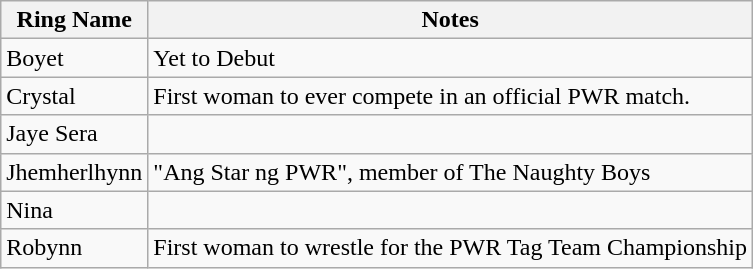<table class="wikitable sortable">
<tr>
<th>Ring Name</th>
<th>Notes</th>
</tr>
<tr>
<td>Boyet</td>
<td>Yet to Debut</td>
</tr>
<tr>
<td data-sort-value="Crystal">Crystal</td>
<td>First woman to ever compete in an official PWR match.</td>
</tr>
<tr>
<td>Jaye Sera</td>
<td></td>
</tr>
<tr>
<td data-sort-value="Nina">Jhemherlhynn</td>
<td>"Ang Star ng PWR", member of The Naughty Boys</td>
</tr>
<tr>
<td data-sort-value="Robynn">Nina</td>
<td></td>
</tr>
<tr>
<td>Robynn</td>
<td>First woman to wrestle for the PWR Tag Team Championship</td>
</tr>
</table>
